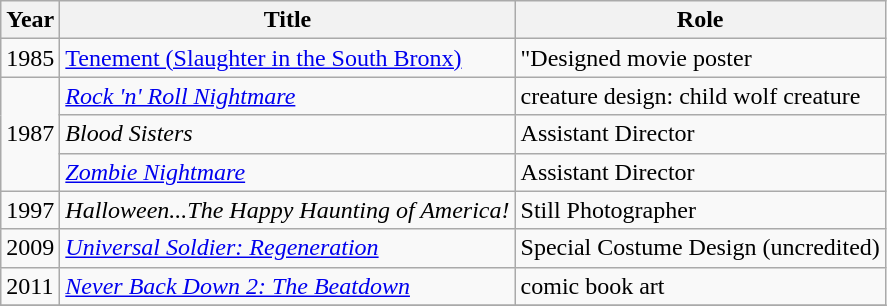<table class="wikitable">
<tr>
<th>Year</th>
<th>Title</th>
<th>Role</th>
</tr>
<tr>
<td>1985</td>
<td><em><a href='#'></em>Tenement (Slaughter in the South Bronx)<em></a></em></td>
<td>"Designed movie poster</td>
</tr>
<tr>
<td rowspan=3>1987</td>
<td><em><a href='#'>Rock 'n' Roll Nightmare</a></em></td>
<td>creature design: child wolf creature</td>
</tr>
<tr>
<td><em>Blood Sisters</em></td>
<td>Assistant Director</td>
</tr>
<tr>
<td><em><a href='#'>Zombie Nightmare</a></em></td>
<td>Assistant Director</td>
</tr>
<tr>
<td>1997</td>
<td><em>Halloween...The Happy Haunting of America!</em></td>
<td>Still Photographer</td>
</tr>
<tr>
<td>2009</td>
<td><em><a href='#'>Universal Soldier: Regeneration</a></em></td>
<td>Special Costume Design (uncredited)</td>
</tr>
<tr>
<td>2011</td>
<td><em><a href='#'>Never Back Down 2: The Beatdown</a></em></td>
<td>comic book art</td>
</tr>
<tr>
</tr>
</table>
